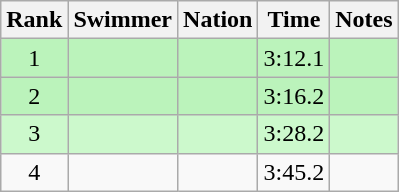<table class="wikitable sortable" style="text-align:center">
<tr>
<th>Rank</th>
<th>Swimmer</th>
<th>Nation</th>
<th>Time</th>
<th>Notes</th>
</tr>
<tr style="background:#bbf3bb;">
<td>1</td>
<td align=left></td>
<td align=left></td>
<td>3:12.1</td>
<td></td>
</tr>
<tr style="background:#bbf3bb;">
<td>2</td>
<td align=left></td>
<td align=left></td>
<td>3:16.2</td>
<td></td>
</tr>
<tr style="background:#ccf9cc;">
<td>3</td>
<td align=left></td>
<td align=left></td>
<td>3:28.2</td>
<td></td>
</tr>
<tr>
<td>4</td>
<td align=left></td>
<td align=left></td>
<td>3:45.2</td>
<td></td>
</tr>
</table>
